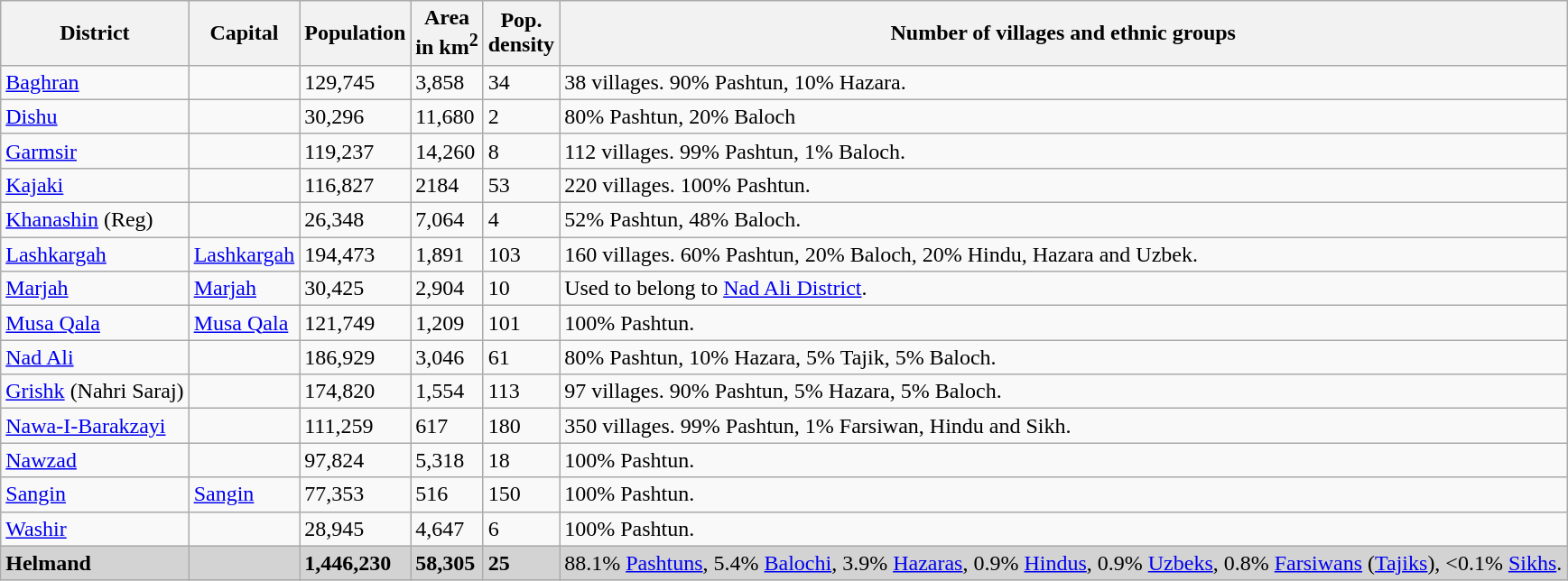<table class="wikitable sortable">
<tr>
<th>District</th>
<th>Capital</th>
<th>Population</th>
<th>Area<br>in km<sup>2</sup></th>
<th>Pop.<br>density</th>
<th>Number of villages and ethnic groups</th>
</tr>
<tr>
<td><a href='#'>Baghran</a></td>
<td></td>
<td>129,745</td>
<td>3,858</td>
<td>34</td>
<td>38 villages. 90% Pashtun, 10% Hazara.</td>
</tr>
<tr>
<td><a href='#'>Dishu</a></td>
<td></td>
<td>30,296</td>
<td>11,680</td>
<td>2</td>
<td>80% Pashtun, 20% Baloch</td>
</tr>
<tr>
<td><a href='#'>Garmsir</a></td>
<td></td>
<td>119,237</td>
<td>14,260</td>
<td>8</td>
<td>112 villages. 99% Pashtun, 1% Baloch.</td>
</tr>
<tr>
<td><a href='#'>Kajaki</a></td>
<td></td>
<td>116,827</td>
<td>2184</td>
<td>53</td>
<td>220 villages. 100% Pashtun.</td>
</tr>
<tr>
<td><a href='#'>Khanashin</a> (Reg)</td>
<td></td>
<td>26,348</td>
<td>7,064</td>
<td>4</td>
<td>52% Pashtun, 48% Baloch.</td>
</tr>
<tr>
<td><a href='#'>Lashkargah</a></td>
<td><a href='#'>Lashkargah</a></td>
<td>194,473</td>
<td>1,891</td>
<td>103</td>
<td>160 villages. 60% Pashtun, 20% Baloch, 20% Hindu, Hazara and Uzbek.</td>
</tr>
<tr>
<td><a href='#'>Marjah</a></td>
<td><a href='#'>Marjah</a></td>
<td>30,425</td>
<td>2,904</td>
<td>10</td>
<td>Used to belong to <a href='#'>Nad Ali District</a>.</td>
</tr>
<tr>
<td><a href='#'>Musa Qala</a></td>
<td><a href='#'>Musa Qala</a></td>
<td>121,749</td>
<td>1,209</td>
<td>101</td>
<td>100% Pashtun.</td>
</tr>
<tr>
<td><a href='#'>Nad Ali</a></td>
<td></td>
<td>186,929</td>
<td>3,046</td>
<td>61</td>
<td>80% Pashtun, 10% Hazara, 5% Tajik, 5% Baloch.</td>
</tr>
<tr>
<td><a href='#'>Grishk</a> (Nahri Saraj)</td>
<td></td>
<td>174,820</td>
<td>1,554</td>
<td>113</td>
<td>97 villages. 90% Pashtun, 5% Hazara, 5% Baloch.</td>
</tr>
<tr>
<td><a href='#'>Nawa-I-Barakzayi</a></td>
<td></td>
<td>111,259</td>
<td>617</td>
<td>180</td>
<td>350 villages. 99% Pashtun, 1% Farsiwan, Hindu and Sikh.</td>
</tr>
<tr>
<td><a href='#'>Nawzad</a></td>
<td></td>
<td>97,824</td>
<td>5,318</td>
<td>18</td>
<td>100% Pashtun.</td>
</tr>
<tr>
<td><a href='#'>Sangin</a></td>
<td><a href='#'>Sangin</a></td>
<td>77,353</td>
<td>516</td>
<td>150</td>
<td>100% Pashtun.</td>
</tr>
<tr>
<td><a href='#'>Washir</a></td>
<td></td>
<td>28,945</td>
<td>4,647</td>
<td>6</td>
<td>100% Pashtun.</td>
</tr>
<tr bgcolor="#d3d3d3">
<td><strong>Helmand</strong></td>
<td></td>
<td><strong>1,446,230</strong></td>
<td><strong>58,305</strong></td>
<td><strong>25</strong></td>
<td>88.1% <a href='#'>Pashtuns</a>, 5.4% <a href='#'>Balochi</a>, 3.9% <a href='#'>Hazaras</a>, 0.9% <a href='#'>Hindus</a>, 0.9% <a href='#'>Uzbeks</a>, 0.8% <a href='#'>Farsiwans</a> (<a href='#'>Tajiks</a>), <0.1% <a href='#'>Sikhs</a>.</td>
</tr>
</table>
